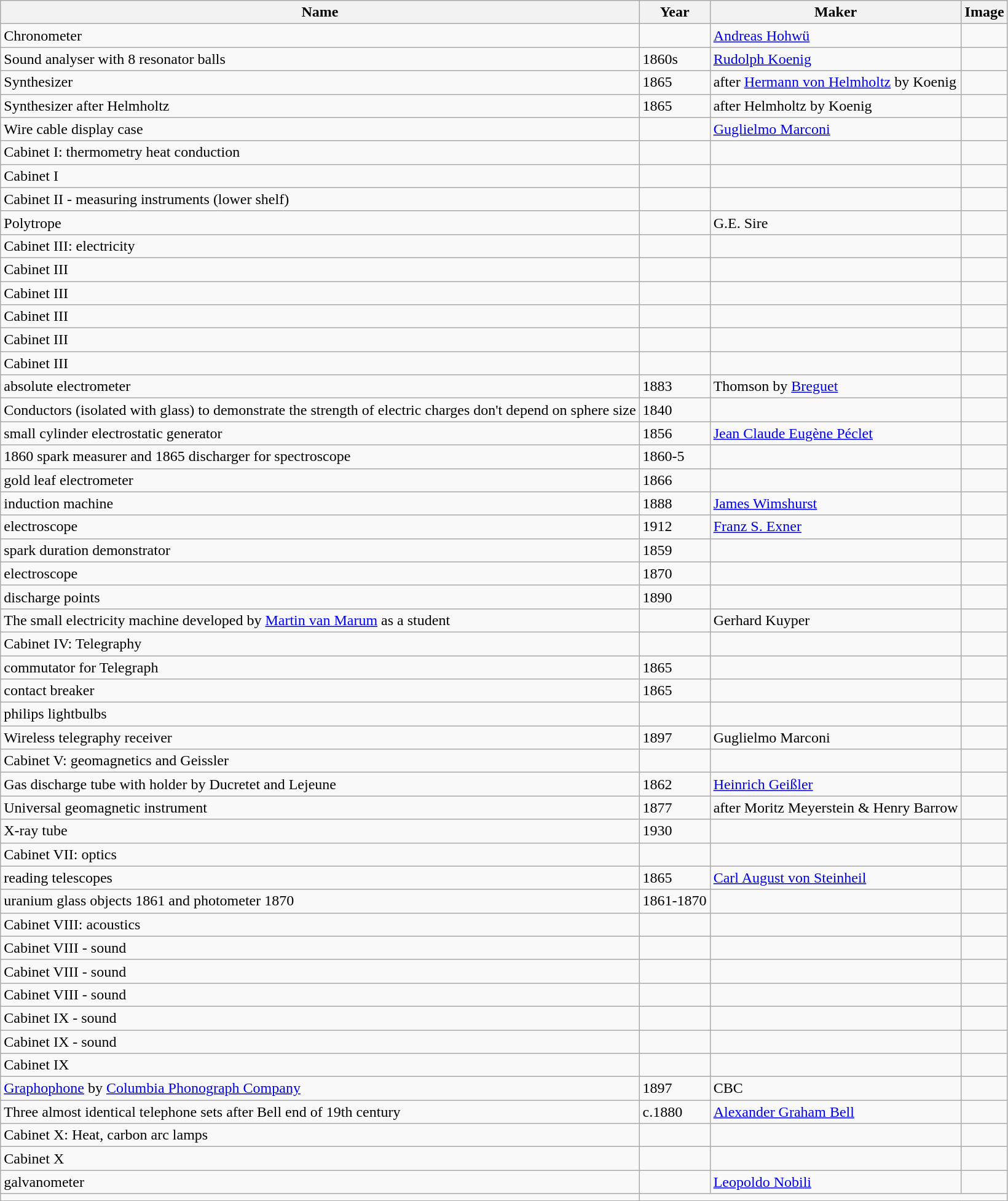<table class="wikitable sortable">
<tr>
<th>Name<br></th>
<th>Year<br></th>
<th>Maker<br></th>
<th>Image</th>
</tr>
<tr>
<td>Chronometer</td>
<td></td>
<td><a href='#'>Andreas Hohwü</a></td>
<td></td>
</tr>
<tr>
<td>Sound analyser with 8 resonator balls</td>
<td>1860s</td>
<td><a href='#'>Rudolph Koenig</a></td>
<td></td>
</tr>
<tr>
<td>Synthesizer</td>
<td>1865</td>
<td>after <a href='#'>Hermann von Helmholtz</a> by Koenig</td>
<td></td>
</tr>
<tr>
<td>Synthesizer after Helmholtz</td>
<td>1865</td>
<td>after Helmholtz by Koenig</td>
<td></td>
</tr>
<tr>
<td>Wire cable display case</td>
<td></td>
<td><a href='#'>Guglielmo Marconi</a></td>
<td></td>
</tr>
<tr>
<td>Cabinet I: thermometry heat conduction</td>
<td></td>
<td></td>
<td></td>
</tr>
<tr>
<td>Cabinet I</td>
<td></td>
<td></td>
<td></td>
</tr>
<tr>
<td>Cabinet II - measuring instruments (lower shelf)</td>
<td></td>
<td></td>
<td></td>
</tr>
<tr>
<td>Polytrope</td>
<td></td>
<td>G.E. Sire</td>
<td></td>
</tr>
<tr>
<td>Cabinet III: electricity</td>
<td></td>
<td></td>
<td></td>
</tr>
<tr>
<td>Cabinet III</td>
<td></td>
<td></td>
<td></td>
</tr>
<tr>
<td>Cabinet III</td>
<td></td>
<td></td>
<td></td>
</tr>
<tr>
<td>Cabinet III</td>
<td></td>
<td></td>
<td></td>
</tr>
<tr>
<td>Cabinet III</td>
<td></td>
<td></td>
<td></td>
</tr>
<tr>
<td>Cabinet III</td>
<td></td>
<td></td>
<td></td>
</tr>
<tr>
<td>absolute electrometer</td>
<td>1883</td>
<td>Thomson by <a href='#'>Breguet</a></td>
<td></td>
</tr>
<tr>
<td>Conductors (isolated with glass) to demonstrate the strength of electric charges don't depend on sphere size</td>
<td>1840</td>
<td></td>
<td></td>
</tr>
<tr>
<td>small cylinder electrostatic generator</td>
<td>1856</td>
<td><a href='#'>Jean Claude Eugène Péclet</a></td>
<td></td>
</tr>
<tr>
<td>1860 spark measurer and 1865 discharger for spectroscope</td>
<td>1860-5</td>
<td></td>
<td></td>
</tr>
<tr>
<td>gold leaf electrometer</td>
<td>1866</td>
<td></td>
<td></td>
</tr>
<tr>
<td>induction machine</td>
<td>1888</td>
<td><a href='#'>James Wimshurst</a></td>
<td></td>
</tr>
<tr>
<td>electroscope</td>
<td>1912</td>
<td><a href='#'>Franz S. Exner</a></td>
<td></td>
</tr>
<tr>
<td>spark duration demonstrator</td>
<td>1859</td>
<td></td>
<td></td>
</tr>
<tr>
<td>electroscope</td>
<td>1870</td>
<td></td>
<td></td>
</tr>
<tr>
<td>discharge points</td>
<td>1890</td>
<td></td>
<td></td>
</tr>
<tr>
<td>The small electricity machine developed by <a href='#'>Martin van Marum</a> as a student</td>
<td></td>
<td>Gerhard Kuyper</td>
<td></td>
</tr>
<tr>
<td>Cabinet IV: Telegraphy</td>
<td></td>
<td></td>
<td></td>
</tr>
<tr>
<td>commutator for Telegraph</td>
<td>1865</td>
<td></td>
<td></td>
</tr>
<tr>
<td>contact breaker</td>
<td>1865</td>
<td></td>
<td></td>
</tr>
<tr>
<td>philips lightbulbs</td>
<td></td>
<td></td>
<td></td>
</tr>
<tr>
<td>Wireless telegraphy receiver</td>
<td>1897</td>
<td>Guglielmo Marconi</td>
<td></td>
</tr>
<tr>
<td>Cabinet V: geomagnetics and Geissler</td>
<td></td>
<td></td>
<td></td>
</tr>
<tr>
<td>Gas discharge tube with holder by Ducretet and Lejeune</td>
<td>1862</td>
<td><a href='#'>Heinrich Geißler</a></td>
<td></td>
</tr>
<tr>
<td>Universal geomagnetic instrument</td>
<td>1877</td>
<td>after Moritz Meyerstein & Henry Barrow</td>
<td></td>
</tr>
<tr>
<td>X-ray tube</td>
<td>1930</td>
<td></td>
<td></td>
</tr>
<tr>
<td>Cabinet VII: optics</td>
<td></td>
<td></td>
<td></td>
</tr>
<tr>
<td>reading telescopes</td>
<td>1865</td>
<td><a href='#'>Carl August von Steinheil</a></td>
<td></td>
</tr>
<tr>
<td>uranium glass objects 1861 and photometer 1870</td>
<td>1861-1870</td>
<td></td>
<td></td>
</tr>
<tr>
<td>Cabinet VIII: acoustics</td>
<td></td>
<td></td>
<td></td>
</tr>
<tr>
<td>Cabinet VIII - sound</td>
<td></td>
<td></td>
<td></td>
</tr>
<tr>
<td>Cabinet VIII - sound</td>
<td></td>
<td></td>
<td></td>
</tr>
<tr>
<td>Cabinet VIII - sound</td>
<td></td>
<td></td>
<td></td>
</tr>
<tr>
<td>Cabinet IX - sound</td>
<td></td>
<td></td>
<td></td>
</tr>
<tr>
<td>Cabinet IX - sound</td>
<td></td>
<td></td>
<td></td>
</tr>
<tr>
<td>Cabinet IX</td>
<td></td>
<td></td>
<td></td>
</tr>
<tr>
<td><a href='#'>Graphophone</a> by <a href='#'>Columbia Phonograph Company</a></td>
<td>1897</td>
<td>CBC</td>
<td></td>
</tr>
<tr>
<td>Three almost identical telephone sets after Bell end of 19th century</td>
<td>c.1880</td>
<td><a href='#'>Alexander Graham Bell</a></td>
<td></td>
</tr>
<tr>
<td>Cabinet X: Heat, carbon arc lamps</td>
<td></td>
<td></td>
<td></td>
</tr>
<tr>
<td>Cabinet X</td>
<td></td>
<td></td>
<td></td>
</tr>
<tr>
<td>galvanometer</td>
<td></td>
<td><a href='#'>Leopoldo Nobili</a></td>
<td></td>
</tr>
<tr>
<td></td>
</tr>
</table>
